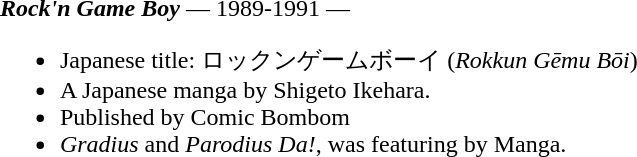<table class="toccolours" style="margin: 0 auto; width: 95%;">
<tr style="vertical-align: top;">
<td width="100%"><strong><em>Rock'n Game Boy</em></strong> — 1989-1991 — <br><ul><li>Japanese title: ロックンゲームボーイ (<em>Rokkun Gēmu Bōi</em>)</li><li>A Japanese manga by Shigeto Ikehara.</li><li>Published by Comic Bombom</li><li><em>Gradius</em> and <em>Parodius Da!</em>, was featuring by Manga.</li></ul></td>
</tr>
</table>
